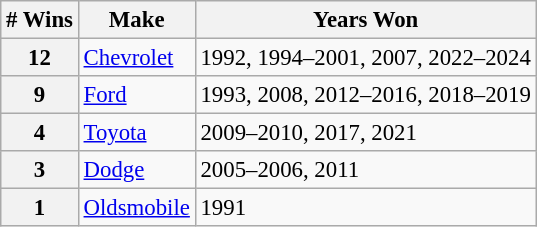<table class="wikitable" style="font-size: 95%;">
<tr>
<th># Wins</th>
<th>Make</th>
<th>Years Won</th>
</tr>
<tr>
<th>12</th>
<td> <a href='#'>Chevrolet</a></td>
<td>1992, 1994–2001, 2007, 2022–2024</td>
</tr>
<tr>
<th>9</th>
<td> <a href='#'>Ford</a></td>
<td>1993, 2008, 2012–2016, 2018–2019</td>
</tr>
<tr>
<th>4</th>
<td> <a href='#'>Toyota</a></td>
<td>2009–2010, 2017, 2021</td>
</tr>
<tr>
<th>3</th>
<td> <a href='#'>Dodge</a></td>
<td>2005–2006, 2011</td>
</tr>
<tr>
<th>1</th>
<td> <a href='#'>Oldsmobile</a></td>
<td>1991</td>
</tr>
</table>
